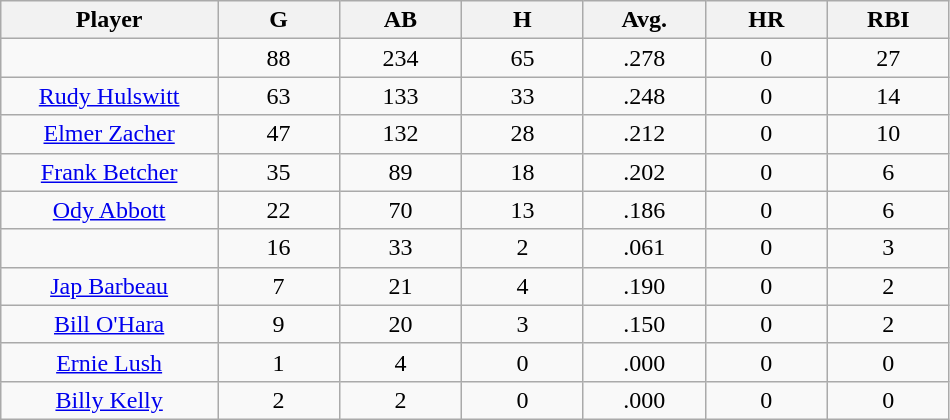<table class="wikitable sortable">
<tr>
<th bgcolor="#DDDDFF" width="16%">Player</th>
<th bgcolor="#DDDDFF" width="9%">G</th>
<th bgcolor="#DDDDFF" width="9%">AB</th>
<th bgcolor="#DDDDFF" width="9%">H</th>
<th bgcolor="#DDDDFF" width="9%">Avg.</th>
<th bgcolor="#DDDDFF" width="9%">HR</th>
<th bgcolor="#DDDDFF" width="9%">RBI</th>
</tr>
<tr align="center">
<td></td>
<td>88</td>
<td>234</td>
<td>65</td>
<td>.278</td>
<td>0</td>
<td>27</td>
</tr>
<tr align="center">
<td><a href='#'>Rudy Hulswitt</a></td>
<td>63</td>
<td>133</td>
<td>33</td>
<td>.248</td>
<td>0</td>
<td>14</td>
</tr>
<tr align=center>
<td><a href='#'>Elmer Zacher</a></td>
<td>47</td>
<td>132</td>
<td>28</td>
<td>.212</td>
<td>0</td>
<td>10</td>
</tr>
<tr align=center>
<td><a href='#'>Frank Betcher</a></td>
<td>35</td>
<td>89</td>
<td>18</td>
<td>.202</td>
<td>0</td>
<td>6</td>
</tr>
<tr align=center>
<td><a href='#'>Ody Abbott</a></td>
<td>22</td>
<td>70</td>
<td>13</td>
<td>.186</td>
<td>0</td>
<td>6</td>
</tr>
<tr align=center>
<td></td>
<td>16</td>
<td>33</td>
<td>2</td>
<td>.061</td>
<td>0</td>
<td>3</td>
</tr>
<tr align="center">
<td><a href='#'>Jap Barbeau</a></td>
<td>7</td>
<td>21</td>
<td>4</td>
<td>.190</td>
<td>0</td>
<td>2</td>
</tr>
<tr align=center>
<td><a href='#'>Bill O'Hara</a></td>
<td>9</td>
<td>20</td>
<td>3</td>
<td>.150</td>
<td>0</td>
<td>2</td>
</tr>
<tr align=center>
<td><a href='#'>Ernie Lush</a></td>
<td>1</td>
<td>4</td>
<td>0</td>
<td>.000</td>
<td>0</td>
<td>0</td>
</tr>
<tr align=center>
<td><a href='#'>Billy Kelly</a></td>
<td>2</td>
<td>2</td>
<td>0</td>
<td>.000</td>
<td>0</td>
<td>0</td>
</tr>
</table>
